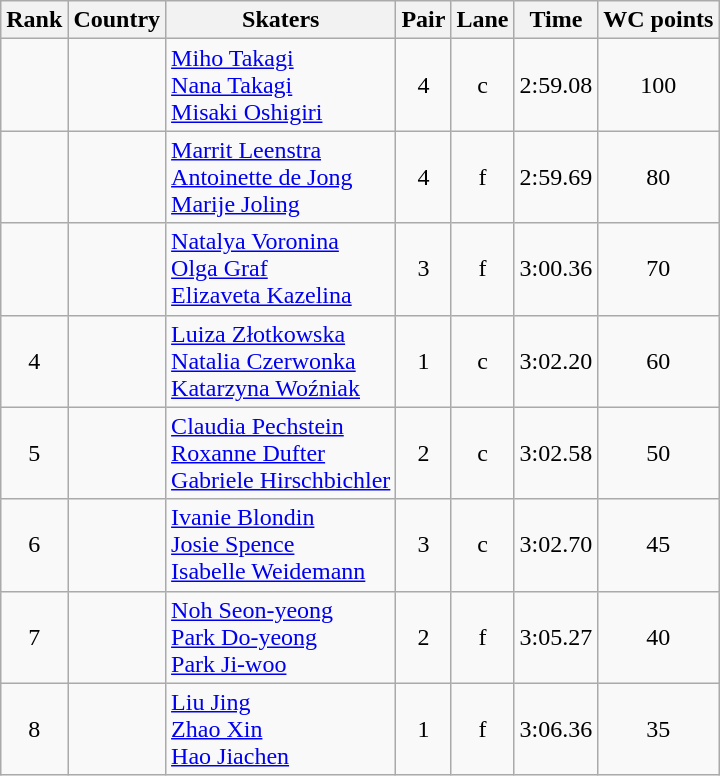<table class="wikitable sortable" style="text-align:center">
<tr>
<th>Rank</th>
<th>Country</th>
<th>Skaters</th>
<th>Pair</th>
<th>Lane</th>
<th>Time</th>
<th>WC points</th>
</tr>
<tr>
<td></td>
<td align=left></td>
<td align=left><a href='#'>Miho Takagi</a><br><a href='#'>Nana Takagi</a><br><a href='#'>Misaki Oshigiri</a></td>
<td>4</td>
<td>c</td>
<td>2:59.08</td>
<td>100</td>
</tr>
<tr>
<td></td>
<td align=left></td>
<td align=left><a href='#'>Marrit Leenstra</a><br><a href='#'>Antoinette de Jong</a><br><a href='#'>Marije Joling</a></td>
<td>4</td>
<td>f</td>
<td>2:59.69</td>
<td>80</td>
</tr>
<tr>
<td></td>
<td align=left></td>
<td align=left><a href='#'>Natalya Voronina</a><br><a href='#'>Olga Graf</a><br><a href='#'>Elizaveta Kazelina</a></td>
<td>3</td>
<td>f</td>
<td>3:00.36</td>
<td>70</td>
</tr>
<tr>
<td>4</td>
<td align=left></td>
<td align=left><a href='#'>Luiza Złotkowska</a><br><a href='#'>Natalia Czerwonka</a><br><a href='#'>Katarzyna Woźniak</a></td>
<td>1</td>
<td>c</td>
<td>3:02.20</td>
<td>60</td>
</tr>
<tr>
<td>5</td>
<td align=left></td>
<td align=left><a href='#'>Claudia Pechstein</a><br><a href='#'>Roxanne Dufter</a><br><a href='#'>Gabriele Hirschbichler</a></td>
<td>2</td>
<td>c</td>
<td>3:02.58</td>
<td>50</td>
</tr>
<tr>
<td>6</td>
<td align=left></td>
<td align=left><a href='#'>Ivanie Blondin</a><br><a href='#'>Josie Spence</a><br><a href='#'>Isabelle Weidemann</a></td>
<td>3</td>
<td>c</td>
<td>3:02.70</td>
<td>45</td>
</tr>
<tr>
<td>7</td>
<td align=left></td>
<td align=left><a href='#'>Noh Seon-yeong</a><br><a href='#'>Park Do-yeong</a><br><a href='#'>Park Ji-woo</a></td>
<td>2</td>
<td>f</td>
<td>3:05.27</td>
<td>40</td>
</tr>
<tr>
<td>8</td>
<td align=left></td>
<td align=left><a href='#'>Liu Jing</a><br><a href='#'>Zhao Xin</a><br><a href='#'>Hao Jiachen</a></td>
<td>1</td>
<td>f</td>
<td>3:06.36</td>
<td>35</td>
</tr>
</table>
